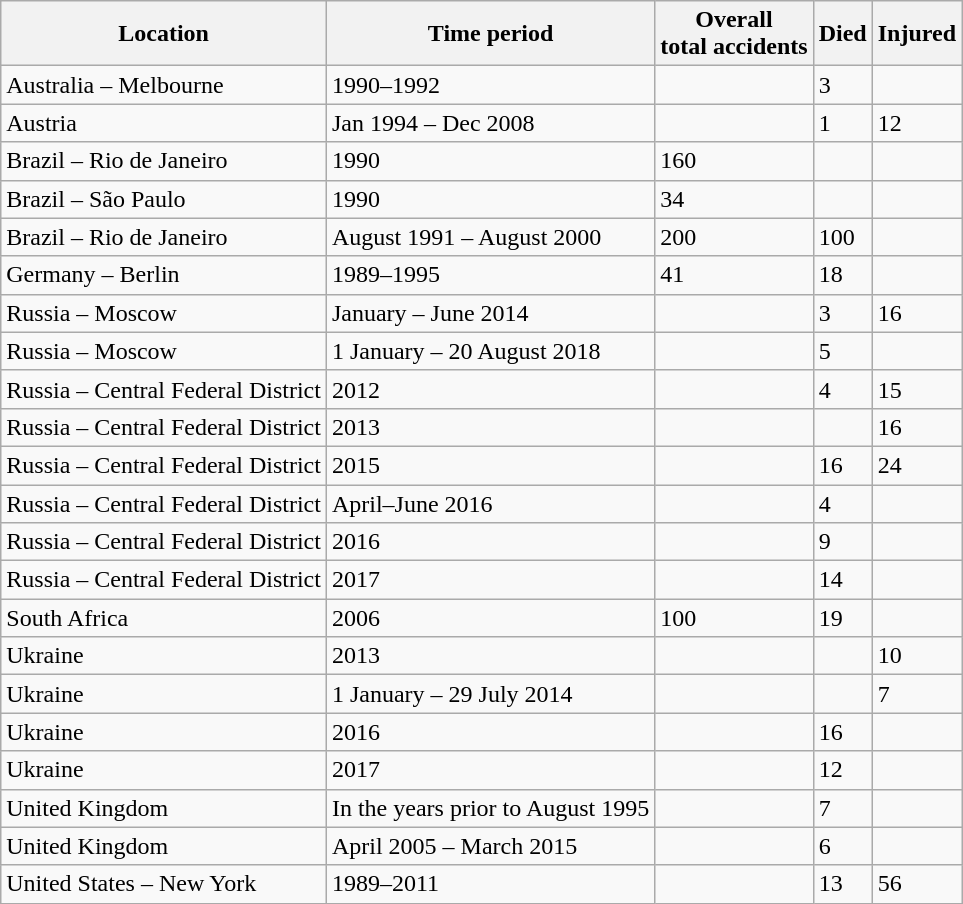<table class="wikitable sortable">
<tr>
<th scope="col">Location</th>
<th scope="col">Time period</th>
<th scope="col">Overall<br>total accidents</th>
<th scope="col">Died</th>
<th scope="col">Injured</th>
</tr>
<tr>
<td>Australia – Melbourne</td>
<td>1990–1992</td>
<td></td>
<td>3</td>
<td></td>
</tr>
<tr>
<td>Austria</td>
<td>Jan 1994 – Dec 2008</td>
<td></td>
<td>1</td>
<td>12</td>
</tr>
<tr>
<td>Brazil – Rio de Janeiro</td>
<td>1990</td>
<td>160</td>
<td></td>
<td></td>
</tr>
<tr>
<td>Brazil – São Paulo</td>
<td>1990</td>
<td>34</td>
<td></td>
<td></td>
</tr>
<tr>
<td>Brazil – Rio de Janeiro</td>
<td>August 1991 – August 2000</td>
<td>200</td>
<td>100</td>
<td></td>
</tr>
<tr>
<td>Germany – Berlin</td>
<td>1989–1995</td>
<td>41</td>
<td>18</td>
<td></td>
</tr>
<tr>
<td>Russia – Moscow</td>
<td>January – June 2014</td>
<td></td>
<td>3</td>
<td>16</td>
</tr>
<tr>
<td>Russia – Moscow</td>
<td>1 January – 20 August 2018</td>
<td></td>
<td>5</td>
<td></td>
</tr>
<tr>
<td>Russia – Central Federal District</td>
<td>2012</td>
<td></td>
<td>4</td>
<td>15</td>
</tr>
<tr>
<td>Russia – Central Federal District</td>
<td>2013</td>
<td></td>
<td></td>
<td>16</td>
</tr>
<tr>
<td>Russia – Central Federal District</td>
<td>2015</td>
<td></td>
<td>16</td>
<td>24</td>
</tr>
<tr>
<td>Russia – Central Federal District</td>
<td>April–June 2016</td>
<td></td>
<td>4</td>
<td></td>
</tr>
<tr>
<td>Russia – Central Federal District</td>
<td>2016</td>
<td></td>
<td>9</td>
<td></td>
</tr>
<tr>
<td>Russia – Central Federal District</td>
<td>2017</td>
<td></td>
<td>14</td>
<td></td>
</tr>
<tr>
<td>South Africa</td>
<td>2006</td>
<td>100</td>
<td>19</td>
<td></td>
</tr>
<tr>
<td>Ukraine</td>
<td>2013</td>
<td></td>
<td></td>
<td>10</td>
</tr>
<tr>
<td>Ukraine</td>
<td>1 January – 29 July 2014</td>
<td></td>
<td></td>
<td>7</td>
</tr>
<tr>
<td>Ukraine</td>
<td>2016</td>
<td></td>
<td>16</td>
<td></td>
</tr>
<tr>
<td>Ukraine</td>
<td>2017</td>
<td></td>
<td>12</td>
</tr>
<tr>
<td>United Kingdom</td>
<td>In the years prior to August 1995</td>
<td></td>
<td>7</td>
<td></td>
</tr>
<tr>
<td>United Kingdom</td>
<td>April 2005 – March 2015</td>
<td></td>
<td>6</td>
<td></td>
</tr>
<tr>
<td>United States – New York</td>
<td>1989–2011</td>
<td></td>
<td>13</td>
<td>56</td>
</tr>
</table>
